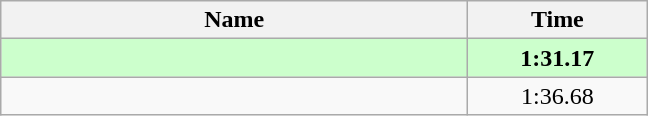<table class="wikitable" style="text-align:center;">
<tr>
<th style="width:19em">Name</th>
<th style="width:7em">Time</th>
</tr>
<tr bgcolor=ccffcc>
<td align=left><strong></strong></td>
<td><strong>1:31.17</strong></td>
</tr>
<tr>
<td align=left></td>
<td>1:36.68</td>
</tr>
</table>
